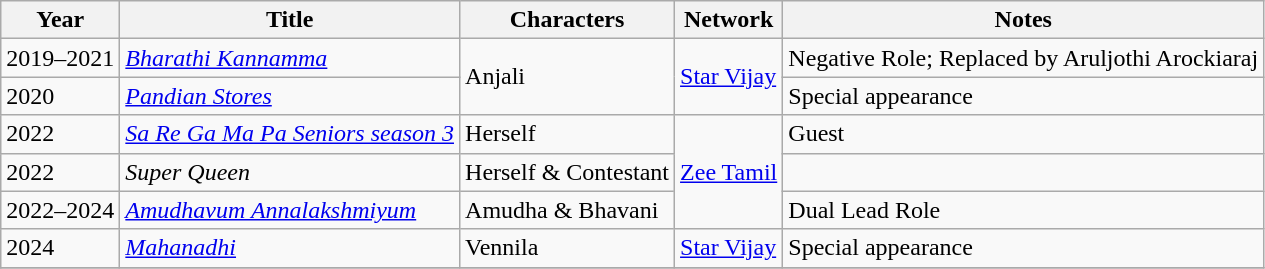<table class="wikitable sortable">
<tr>
<th>Year</th>
<th>Title</th>
<th>Characters</th>
<th>Network</th>
<th class="unsortable">Notes</th>
</tr>
<tr>
<td>2019–2021</td>
<td><em><a href='#'>Bharathi Kannamma</a></em></td>
<td rowspan="2">Anjali</td>
<td rowspan="2"><a href='#'>Star Vijay</a></td>
<td>Negative Role; Replaced by Aruljothi Arockiaraj</td>
</tr>
<tr>
<td>2020</td>
<td><em><a href='#'>Pandian Stores</a></em></td>
<td>Special appearance</td>
</tr>
<tr>
<td>2022</td>
<td><em><a href='#'>Sa Re Ga Ma Pa Seniors season 3</a></em></td>
<td>Herself</td>
<td rowspan="3"><a href='#'>Zee Tamil</a></td>
<td>Guest</td>
</tr>
<tr>
<td>2022</td>
<td><em>Super Queen</em></td>
<td>Herself & Contestant</td>
</tr>
<tr>
<td>2022–2024</td>
<td><em><a href='#'>Amudhavum Annalakshmiyum</a></em></td>
<td>Amudha & Bhavani</td>
<td>Dual Lead Role</td>
</tr>
<tr>
<td>2024</td>
<td><em><a href='#'> Mahanadhi</a></em></td>
<td>Vennila</td>
<td><a href='#'>Star Vijay</a></td>
<td>Special appearance</td>
</tr>
<tr>
</tr>
</table>
